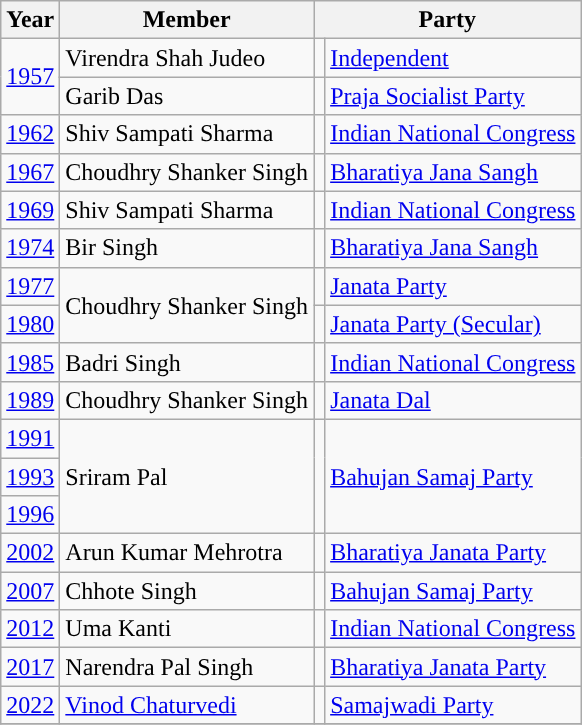<table class="wikitable">
<tr>
<th>Year</th>
<th>Member</th>
<th colspan="2">Party</th>
</tr>
<tr>
<td rowspan="2"><a href='#'>1957</a></td>
<td>Virendra Shah Judeo</td>
<td style="background-color: "></td>
<td><a href='#'>Independent</a></td>
</tr>
<tr>
<td>Garib Das</td>
<td style="background-color: "></td>
<td><a href='#'>Praja Socialist Party</a></td>
</tr>
<tr>
<td><a href='#'>1962</a></td>
<td>Shiv Sampati Sharma</td>
<td style="background-color: "></td>
<td><a href='#'>Indian National Congress</a></td>
</tr>
<tr>
<td><a href='#'>1967</a></td>
<td>Choudhry Shanker Singh</td>
<td style="background-color: "></td>
<td><a href='#'>Bharatiya Jana Sangh</a></td>
</tr>
<tr>
<td><a href='#'>1969</a></td>
<td>Shiv Sampati Sharma</td>
<td style="background-color: "></td>
<td><a href='#'>Indian National Congress</a></td>
</tr>
<tr>
<td><a href='#'>1974</a></td>
<td>Bir Singh</td>
<td style="background-color: "></td>
<td><a href='#'>Bharatiya Jana Sangh</a></td>
</tr>
<tr>
<td><a href='#'>1977</a></td>
<td rowspan="2">Choudhry Shanker Singh</td>
<td style="background-color: "></td>
<td><a href='#'>Janata Party</a></td>
</tr>
<tr>
<td><a href='#'>1980</a></td>
<td style="background-color: "></td>
<td><a href='#'>Janata Party (Secular)</a></td>
</tr>
<tr>
<td><a href='#'>1985</a></td>
<td>Badri Singh</td>
<td style="background-color: "></td>
<td><a href='#'>Indian National Congress</a></td>
</tr>
<tr>
<td><a href='#'>1989</a></td>
<td>Choudhry Shanker Singh</td>
<td style="background-color: "></td>
<td><a href='#'>Janata Dal</a></td>
</tr>
<tr>
<td><a href='#'>1991</a></td>
<td rowspan="3">Sriram Pal</td>
<td rowspan="3" style="background-color: "></td>
<td rowspan="3"><a href='#'>Bahujan Samaj Party</a></td>
</tr>
<tr>
<td><a href='#'>1993</a></td>
</tr>
<tr>
<td><a href='#'>1996</a></td>
</tr>
<tr>
<td><a href='#'>2002</a></td>
<td>Arun Kumar Mehrotra</td>
<td style="background-color: "></td>
<td><a href='#'>Bharatiya Janata Party</a></td>
</tr>
<tr>
<td><a href='#'>2007</a></td>
<td>Chhote Singh</td>
<td style="background-color: "></td>
<td><a href='#'>Bahujan Samaj Party</a></td>
</tr>
<tr>
<td><a href='#'>2012</a></td>
<td>Uma Kanti</td>
<td style="background-color: "></td>
<td><a href='#'>Indian National Congress</a></td>
</tr>
<tr>
<td><a href='#'>2017</a></td>
<td>Narendra Pal Singh</td>
<td style="background-color: "></td>
<td><a href='#'>Bharatiya Janata Party</a></td>
</tr>
<tr>
<td><a href='#'>2022</a></td>
<td><a href='#'>Vinod Chaturvedi</a></td>
<td style="background-color: "></td>
<td><a href='#'>Samajwadi Party</a></td>
</tr>
<tr>
</tr>
</table>
